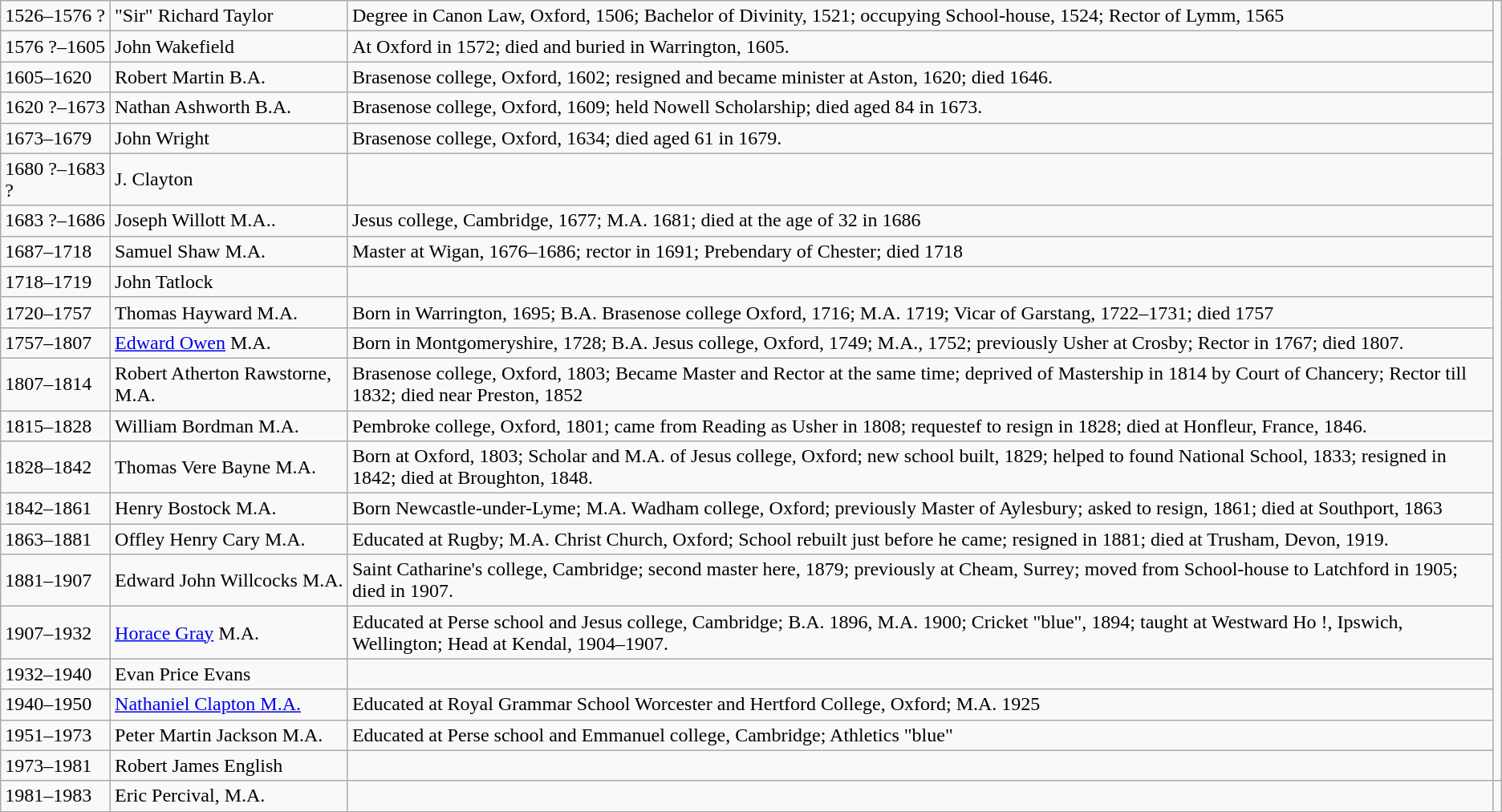<table class="wikitable">
<tr>
<td>1526–1576 ?</td>
<td>"Sir" Richard Taylor</td>
<td>Degree in Canon Law, Oxford, 1506; Bachelor of Divinity, 1521; occupying School-house, 1524; Rector of Lymm, 1565</td>
</tr>
<tr>
<td>1576 ?–1605</td>
<td>John Wakefield</td>
<td>At Oxford in 1572; died and buried in Warrington, 1605.</td>
</tr>
<tr>
<td>1605–1620</td>
<td>Robert Martin B.A.</td>
<td>Brasenose college, Oxford, 1602; resigned and became minister at Aston, 1620; died 1646.</td>
</tr>
<tr>
<td>1620 ?–1673</td>
<td>Nathan Ashworth B.A.</td>
<td>Brasenose college, Oxford, 1609; held Nowell Scholarship; died aged 84 in 1673.</td>
</tr>
<tr>
<td>1673–1679</td>
<td>John Wright</td>
<td>Brasenose college, Oxford, 1634; died aged 61 in 1679.</td>
</tr>
<tr>
<td>1680 ?–1683 ?</td>
<td>J. Clayton</td>
<td></td>
</tr>
<tr>
<td>1683 ?–1686</td>
<td>Joseph Willott M.A..</td>
<td>Jesus college, Cambridge, 1677; M.A. 1681; died at the age of 32 in 1686</td>
</tr>
<tr>
<td>1687–1718</td>
<td>Samuel Shaw M.A.</td>
<td>Master at Wigan, 1676–1686; rector in 1691; Prebendary of Chester; died 1718</td>
</tr>
<tr>
<td>1718–1719</td>
<td>John Tatlock</td>
<td></td>
</tr>
<tr>
<td>1720–1757</td>
<td>Thomas Hayward M.A.</td>
<td>Born in Warrington, 1695; B.A. Brasenose college Oxford, 1716; M.A. 1719; Vicar of Garstang, 1722–1731; died 1757</td>
</tr>
<tr>
<td>1757–1807</td>
<td><a href='#'>Edward Owen</a> M.A.</td>
<td>Born in Montgomeryshire, 1728; B.A. Jesus college, Oxford, 1749; M.A., 1752; previously Usher at Crosby; Rector in 1767; died 1807.</td>
</tr>
<tr>
<td>1807–1814</td>
<td>Robert Atherton Rawstorne, M.A.</td>
<td>Brasenose college, Oxford, 1803; Became Master and Rector at the same time; deprived of Mastership in 1814 by Court of Chancery; Rector till 1832; died near Preston, 1852</td>
</tr>
<tr>
<td>1815–1828</td>
<td>William Bordman M.A.</td>
<td>Pembroke college, Oxford, 1801; came from Reading as Usher in 1808; requestef to resign in 1828; died at Honfleur, France, 1846.</td>
</tr>
<tr>
<td>1828–1842</td>
<td>Thomas Vere Bayne M.A.</td>
<td>Born at Oxford, 1803; Scholar and M.A. of Jesus college, Oxford; new school built, 1829; helped to found National School, 1833; resigned in 1842; died at Broughton, 1848.</td>
</tr>
<tr>
<td>1842–1861</td>
<td>Henry Bostock M.A.</td>
<td>Born Newcastle-under-Lyme; M.A. Wadham college, Oxford; previously Master of Aylesbury; asked to resign, 1861; died at Southport, 1863</td>
</tr>
<tr>
<td>1863–1881</td>
<td>Offley Henry Cary M.A.</td>
<td>Educated at Rugby; M.A. Christ Church, Oxford; School rebuilt just before he came; resigned in 1881; died at Trusham, Devon, 1919.</td>
</tr>
<tr>
<td>1881–1907</td>
<td>Edward John Willcocks M.A.</td>
<td>Saint Catharine's college, Cambridge; second master here, 1879; previously at Cheam, Surrey; moved from School-house to Latchford in 1905; died in 1907.</td>
</tr>
<tr>
<td>1907–1932</td>
<td><a href='#'>Horace Gray</a> M.A.</td>
<td>Educated at Perse school and Jesus college, Cambridge; B.A. 1896, M.A. 1900; Cricket "blue", 1894; taught at Westward Ho !, Ipswich, Wellington; Head at Kendal, 1904–1907.</td>
</tr>
<tr>
<td>1932–1940</td>
<td>Evan Price Evans</td>
<td></td>
</tr>
<tr>
<td>1940–1950</td>
<td><a href='#'>Nathaniel Clapton M.A.</a></td>
<td>Educated at Royal Grammar School Worcester and Hertford College, Oxford; M.A. 1925</td>
</tr>
<tr>
<td>1951–1973</td>
<td>Peter Martin Jackson M.A.</td>
<td>Educated at Perse school and Emmanuel college, Cambridge; Athletics "blue"</td>
</tr>
<tr>
<td>1973–1981</td>
<td>Robert James English</td>
<td></td>
</tr>
<tr>
<td>1981–1983</td>
<td>Eric Percival, M.A.</td>
<td></td>
<td></td>
</tr>
</table>
